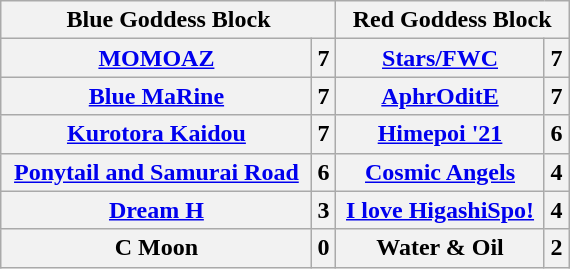<table class="wikitable" style="text-align:center; margin: 1em auto 1em auto" width="30%">
<tr>
<th colspan="2">Blue Goddess Block</th>
<th colspan="2">Red Goddess Block</th>
</tr>
<tr>
<th><a href='#'>MOMOAZ</a><br></th>
<th>7</th>
<th><a href='#'>Stars/FWC</a><br></th>
<th>7</th>
</tr>
<tr>
<th><a href='#'>Blue MaRine</a><br></th>
<th>7</th>
<th><a href='#'>AphrOditE</a><br></th>
<th>7</th>
</tr>
<tr>
<th><a href='#'>Kurotora Kaidou</a><br></th>
<th>7</th>
<th><a href='#'>Himepoi '21</a><br></th>
<th>6</th>
</tr>
<tr>
<th><a href='#'>Ponytail and Samurai Road</a><br></th>
<th>6</th>
<th><a href='#'>Cosmic Angels</a><br></th>
<th>4</th>
</tr>
<tr>
<th><a href='#'>Dream H</a><br></th>
<th>3</th>
<th><a href='#'>I love HigashiSpo!</a><br></th>
<th>4</th>
</tr>
<tr>
<th>C Moon<br></th>
<th>0</th>
<th>Water & Oil<br></th>
<th>2</th>
</tr>
</table>
